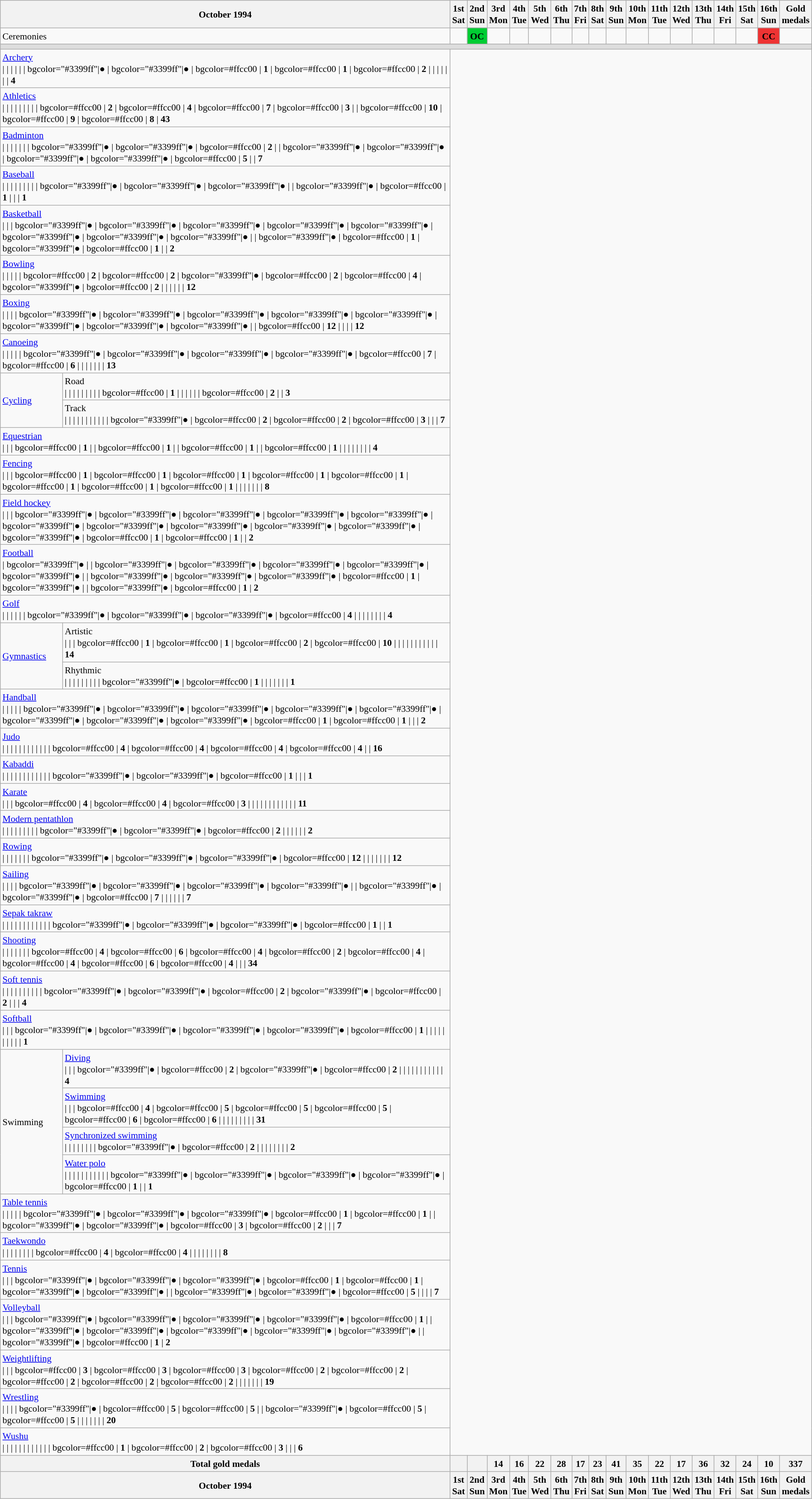<table class="wikitable" style="margin:0.5em auto; font-size:90%; line-height:1.25em;">
<tr>
<th colspan=2>October 1994</th>
<th>1st<br>Sat</th>
<th>2nd<br>Sun</th>
<th>3rd<br>Mon</th>
<th>4th<br>Tue</th>
<th>5th<br>Wed</th>
<th>6th<br>Thu</th>
<th>7th<br>Fri</th>
<th>8th<br>Sat</th>
<th>9th<br>Sun</th>
<th>10th<br>Mon</th>
<th>11th<br>Tue</th>
<th>12th<br>Wed</th>
<th>13th<br>Thu</th>
<th>14th<br>Fri</th>
<th>15th<br>Sat</th>
<th>16th<br>Sun</th>
<th>Gold<br>medals</th>
</tr>
<tr>
<td colspan=2>Ceremonies</td>
<td></td>
<td bgcolor=#00cc33 align=center><strong>OC</strong></td>
<td></td>
<td></td>
<td></td>
<td></td>
<td></td>
<td></td>
<td></td>
<td></td>
<td></td>
<td></td>
<td></td>
<td></td>
<td></td>
<td bgcolor=#ee3333 align=center><strong>CC</strong></td>
<td></td>
</tr>
<tr bgcolor="#DDDDDD">
<td colspan=19 style="font-size:0.2em;line-height:1"> </td>
</tr>
<tr align="center">
<td colspan=2 align="left"> <a href='#'>Archery</a><br>| 
| 
| 
| 
| 
| bgcolor="#3399ff"|●
| bgcolor="#3399ff"|●
| bgcolor=#ffcc00 | <strong>1</strong>
| bgcolor=#ffcc00 | <strong>1</strong>
| bgcolor=#ffcc00 | <strong>2</strong>
| 
| 
| 
| 
| 
| 
| <strong>4</strong></td>
</tr>
<tr align="center">
<td colspan=2 align="left"> <a href='#'>Athletics</a><br>| 
| 
| 
| 
| 
| 
| 
| 
| bgcolor=#ffcc00 | <strong>2</strong>
| bgcolor=#ffcc00 | <strong>4</strong>
| bgcolor=#ffcc00 | <strong>7</strong>
| bgcolor=#ffcc00 | <strong>3</strong>
| 
| bgcolor=#ffcc00 | <strong>10</strong>
| bgcolor=#ffcc00 | <strong>9</strong>
| bgcolor=#ffcc00 | <strong>8</strong>
| <strong>43</strong></td>
</tr>
<tr align="center">
<td colspan=2 align="left"> <a href='#'>Badminton</a><br>| 
| 
| 
| 
| 
| 
| bgcolor="#3399ff"|●
| bgcolor="#3399ff"|●
| bgcolor=#ffcc00 | <strong>2</strong>
| 
| bgcolor="#3399ff"|●
| bgcolor="#3399ff"|●
| bgcolor="#3399ff"|●
| bgcolor="#3399ff"|●
| bgcolor=#ffcc00 | <strong>5</strong>
| 
| <strong>7</strong></td>
</tr>
<tr align="center">
<td colspan=2 align="left"> <a href='#'>Baseball</a><br>| 
| 
| 
| 
| 
| 
| 
| 
| bgcolor="#3399ff"|●
| bgcolor="#3399ff"|●
| bgcolor="#3399ff"|●
| 
| bgcolor="#3399ff"|●
| bgcolor=#ffcc00 | <strong>1</strong>
| 
| 
| <strong>1</strong></td>
</tr>
<tr align="center">
<td colspan=2 align="left"> <a href='#'>Basketball</a><br>| 
| 
| bgcolor="#3399ff"|●
| bgcolor="#3399ff"|●
| bgcolor="#3399ff"|●
| bgcolor="#3399ff"|●
| bgcolor="#3399ff"|●
| bgcolor="#3399ff"|●
| bgcolor="#3399ff"|●
| bgcolor="#3399ff"|●
| 
| bgcolor="#3399ff"|●
| bgcolor=#ffcc00 | <strong>1</strong>
| bgcolor="#3399ff"|●
| bgcolor=#ffcc00 | <strong>1</strong>
| 
| <strong>2</strong></td>
</tr>
<tr align="center">
<td colspan=2 align="left"> <a href='#'>Bowling</a><br>| 
| 
| 
| 
| bgcolor=#ffcc00 | <strong>2</strong>
| bgcolor=#ffcc00 | <strong>2</strong>
| bgcolor="#3399ff"|●
| bgcolor=#ffcc00 | <strong>2</strong>
| bgcolor=#ffcc00 | <strong>4</strong>
| bgcolor="#3399ff"|●
| bgcolor=#ffcc00 | <strong>2</strong>
| 
| 
| 
| 
| 
| <strong>12</strong></td>
</tr>
<tr align="center">
<td colspan=2 align="left"> <a href='#'>Boxing</a><br>| 
| 
| 
| bgcolor="#3399ff"|●
| bgcolor="#3399ff"|●
| bgcolor="#3399ff"|●
| bgcolor="#3399ff"|●
| bgcolor="#3399ff"|●
| bgcolor="#3399ff"|●
| bgcolor="#3399ff"|●
| bgcolor="#3399ff"|●
| 
| bgcolor=#ffcc00 | <strong>12</strong>
| 
| 
| 
| <strong>12</strong></td>
</tr>
<tr align="center">
<td colspan=2 align="left"> <a href='#'>Canoeing</a><br>| 
| 
| 
| 
| bgcolor="#3399ff"|●
| bgcolor="#3399ff"|●
| bgcolor="#3399ff"|●
| bgcolor="#3399ff"|●
| bgcolor=#ffcc00 | <strong>7</strong>
| bgcolor=#ffcc00 | <strong>6</strong>
| 
| 
| 
| 
| 
| 
| <strong>13</strong></td>
</tr>
<tr align="center">
<td align="left" rowspan=2><a href='#'>Cycling</a></td>
<td align="left"> Road<br>| 
| 
| 
| 
| 
| 
| 
| 
| bgcolor=#ffcc00 | <strong>1</strong>
| 
| 
| 
| 
| 
| bgcolor=#ffcc00 | <strong>2</strong>
| 
| <strong>3</strong></td>
</tr>
<tr align="center">
<td align="left"> Track<br>| 
| 
| 
| 
| 
| 
| 
| 
| 
| 
| bgcolor="#3399ff"|●
| bgcolor=#ffcc00 | <strong>2</strong>
| bgcolor=#ffcc00 | <strong>2</strong>
| bgcolor=#ffcc00 | <strong>3</strong>
| 
| 
| <strong>7</strong></td>
</tr>
<tr align="center">
<td colspan=2 align="left"> <a href='#'>Equestrian</a><br>| 
| 
| bgcolor=#ffcc00 | <strong>1</strong>
| 
| bgcolor=#ffcc00 | <strong>1</strong>
| 
| bgcolor=#ffcc00 | <strong>1</strong>
| 
| bgcolor=#ffcc00 | <strong>1</strong>
| 
| 
| 
| 
| 
| 
| 
| <strong>4</strong></td>
</tr>
<tr align="center">
<td colspan=2 align="left"> <a href='#'>Fencing</a><br>| 
| 
| bgcolor=#ffcc00 | <strong>1</strong>
| bgcolor=#ffcc00 | <strong>1</strong>
| bgcolor=#ffcc00 | <strong>1</strong>
| bgcolor=#ffcc00 | <strong>1</strong>
| bgcolor=#ffcc00 | <strong>1</strong>
| bgcolor=#ffcc00 | <strong>1</strong>
| bgcolor=#ffcc00 | <strong>1</strong>
| bgcolor=#ffcc00 | <strong>1</strong>
| 
| 
| 
| 
| 
| 
| <strong>8</strong></td>
</tr>
<tr align="center">
<td colspan=2 align="left"> <a href='#'>Field hockey</a><br>| 
| 
| bgcolor="#3399ff"|●
| bgcolor="#3399ff"|●
| bgcolor="#3399ff"|●
| bgcolor="#3399ff"|●
| bgcolor="#3399ff"|●
| bgcolor="#3399ff"|●
| bgcolor="#3399ff"|●
| bgcolor="#3399ff"|●
| bgcolor="#3399ff"|●
| bgcolor="#3399ff"|●
| bgcolor="#3399ff"|●
| bgcolor=#ffcc00 | <strong>1</strong>
| bgcolor=#ffcc00 | <strong>1</strong>
| 
| <strong>2</strong></td>
</tr>
<tr align="center">
<td colspan=2 align="left"> <a href='#'>Football</a><br>| bgcolor="#3399ff"|●
| 
| bgcolor="#3399ff"|●
| bgcolor="#3399ff"|●
| bgcolor="#3399ff"|●
| bgcolor="#3399ff"|●
| bgcolor="#3399ff"|●
| 
| bgcolor="#3399ff"|●
| bgcolor="#3399ff"|●
| bgcolor="#3399ff"|●
| bgcolor=#ffcc00 | <strong>1</strong>
| bgcolor="#3399ff"|●
| 
| bgcolor="#3399ff"|●
| bgcolor=#ffcc00 | <strong>1</strong>
| <strong>2</strong></td>
</tr>
<tr align="center">
<td colspan=2 align="left"> <a href='#'>Golf</a><br>| 
| 
| 
| 
|  
| bgcolor="#3399ff"|●
| bgcolor="#3399ff"|●
| bgcolor="#3399ff"|●
| bgcolor=#ffcc00 | <strong>4</strong>
| 
| 
| 
| 
| 
| 
| 
| <strong>4</strong></td>
</tr>
<tr align="center">
<td align="left" rowspan=2><a href='#'>Gymnastics</a></td>
<td align="left"> Artistic<br>| 
| 
| bgcolor=#ffcc00 | <strong>1</strong>
| bgcolor=#ffcc00 | <strong>1</strong>
| bgcolor=#ffcc00 | <strong>2</strong>
| bgcolor=#ffcc00 | <strong>10</strong>
| 
| 
| 
| 
| 
| 
| 
| 
| 
| 
| <strong>14</strong></td>
</tr>
<tr align="center">
<td align="left"> Rhythmic<br>| 
| 
| 
| 
| 
| 
| 
| 
| bgcolor="#3399ff"|●
| bgcolor=#ffcc00 | <strong>1</strong>
| 
| 
| 
| 
| 
| 
| <strong>1</strong></td>
</tr>
<tr align="center">
<td colspan=2 align="left"> <a href='#'>Handball</a><br>| 
| 
| 
| 
| bgcolor="#3399ff"|●
| bgcolor="#3399ff"|●
| bgcolor="#3399ff"|●
| bgcolor="#3399ff"|●
| bgcolor="#3399ff"|●
| bgcolor="#3399ff"|●
| bgcolor="#3399ff"|●
| bgcolor="#3399ff"|●
| bgcolor=#ffcc00 | <strong>1</strong>
| bgcolor=#ffcc00 | <strong>1</strong>
| 
| 
| <strong>2</strong></td>
</tr>
<tr align="center">
<td colspan=2 align="left"> <a href='#'>Judo</a><br>| 
| 
| 
| 
| 
| 
| 
| 
| 
| 
| 
| bgcolor=#ffcc00 | <strong>4</strong>
| bgcolor=#ffcc00 | <strong>4</strong>
| bgcolor=#ffcc00 | <strong>4</strong>
| bgcolor=#ffcc00 | <strong>4</strong>
| 
| <strong>16</strong></td>
</tr>
<tr align="center">
<td colspan=2 align="left"> <a href='#'>Kabaddi</a><br>| 
| 
| 
| 
| 
| 
| 
| 
| 
| 
| 
| bgcolor="#3399ff"|●
| bgcolor="#3399ff"|●
| bgcolor=#ffcc00 | <strong>1</strong>
| 
| 
| <strong>1</strong></td>
</tr>
<tr align="center">
<td colspan=2 align="left"> <a href='#'>Karate</a><br>| 
| 
| bgcolor=#ffcc00 | <strong>4</strong>
| bgcolor=#ffcc00 | <strong>4</strong>
| bgcolor=#ffcc00 | <strong>3</strong>
| 
| 
| 
| 
| 
| 
| 
| 
| 
| 
| 
| <strong>11</strong></td>
</tr>
<tr align="center">
<td colspan=2 align="left"> <a href='#'>Modern pentathlon</a><br>| 
| 
| 
| 
| 
| 
| 
| 
| bgcolor="#3399ff"|●
| bgcolor="#3399ff"|●
| bgcolor=#ffcc00 | <strong>2</strong>
| 
| 
| 
| 
| 
| <strong>2</strong></td>
</tr>
<tr align="center">
<td colspan=2 align="left"> <a href='#'>Rowing</a><br>| 
| 
| 
| 
| 
| 
| bgcolor="#3399ff"|●
| bgcolor="#3399ff"|●
| bgcolor="#3399ff"|●
| bgcolor=#ffcc00 | <strong>12</strong>
| 
| 
| 
| 
| 
|
| <strong>12</strong></td>
</tr>
<tr align="center">
<td colspan=2 align="left"> <a href='#'>Sailing</a><br>| 
| 
| 
| bgcolor="#3399ff"|●
| bgcolor="#3399ff"|●
| bgcolor="#3399ff"|●
| bgcolor="#3399ff"|●
| 
| bgcolor="#3399ff"|●
| bgcolor="#3399ff"|●
| bgcolor=#ffcc00 | <strong>7</strong>
| 
| 
| 
| 
|
| <strong>7</strong></td>
</tr>
<tr align="center">
<td colspan=2 align="left"> <a href='#'>Sepak takraw</a><br>| 
| 
| 
| 
| 
| 
| 
| 
| 
| 
| 
| bgcolor="#3399ff"|●
| bgcolor="#3399ff"|●
| bgcolor="#3399ff"|●
| bgcolor=#ffcc00 | <strong>1</strong>
|
| <strong>1</strong></td>
</tr>
<tr align="center">
<td colspan=2 align="left"> <a href='#'>Shooting</a><br>| 
| 
| 
| 
| 
| 
| bgcolor=#ffcc00 | <strong>4</strong>
| bgcolor=#ffcc00 | <strong>6</strong>
| bgcolor=#ffcc00 | <strong>4</strong>
| bgcolor=#ffcc00 | <strong>2</strong>
| bgcolor=#ffcc00 | <strong>4</strong>
| bgcolor=#ffcc00 | <strong>4</strong>
| bgcolor=#ffcc00 | <strong>6</strong>
| bgcolor=#ffcc00 | <strong>4</strong>
| 
|
| <strong>34</strong></td>
</tr>
<tr align="center">
<td colspan=2 align="left"> <a href='#'>Soft tennis</a><br>| 
| 
| 
| 
| 
| 
| 
| 
| 
| bgcolor="#3399ff"|●
| bgcolor="#3399ff"|●
| bgcolor=#ffcc00 | <strong>2</strong>
| bgcolor="#3399ff"|●
| bgcolor=#ffcc00 | <strong>2</strong>
| 
|
| <strong>4</strong></td>
</tr>
<tr align="center">
<td colspan=2 align="left"> <a href='#'>Softball</a><br>| 
| 
| bgcolor="#3399ff"|●
| bgcolor="#3399ff"|●
| bgcolor="#3399ff"|●
| bgcolor="#3399ff"|●
| bgcolor=#ffcc00 | <strong>1</strong>
| 
| 
| 
| 
| 
| 
| 
| 
|
| <strong>1</strong></td>
</tr>
<tr align="center">
<td align="left" rowspan=4>Swimming</td>
<td align="left"> <a href='#'>Diving</a><br>| 
| 
| bgcolor="#3399ff"|●
| bgcolor=#ffcc00 | <strong>2</strong>
| bgcolor="#3399ff"|●
| bgcolor=#ffcc00 | <strong>2</strong>
| 
| 
| 
| 
| 
| 
| 
| 
| 
| 
| <strong>4</strong></td>
</tr>
<tr align="center">
<td align="left"> <a href='#'>Swimming</a><br>| 
| 
| bgcolor=#ffcc00 | <strong>4</strong>
| bgcolor=#ffcc00 | <strong>5</strong>
| bgcolor=#ffcc00 | <strong>5</strong>
| bgcolor=#ffcc00 | <strong>5</strong>
| bgcolor=#ffcc00 | <strong>6</strong>
| bgcolor=#ffcc00 | <strong>6</strong>
| 
| 
| 
| 
| 
| 
| 
|
| <strong>31</strong></td>
</tr>
<tr align="center">
<td align="left"> <a href='#'>Synchronized swimming</a><br>| 
| 
| 
| 
| 
| 
| 
| bgcolor="#3399ff"|●
| bgcolor=#ffcc00 | <strong>2</strong>
| 
| 
| 
| 
| 
| 
|
| <strong>2</strong></td>
</tr>
<tr align="center">
<td align="left"> <a href='#'>Water polo</a><br>| 
| 
| 
| 
| 
| 
| 
| 
| 
| 
| bgcolor="#3399ff"|●
| bgcolor="#3399ff"|●
| bgcolor="#3399ff"|●
| bgcolor="#3399ff"|●
| bgcolor=#ffcc00 | <strong>1</strong>
|
| <strong>1</strong></td>
</tr>
<tr align="center">
<td colspan=2 align="left"> <a href='#'>Table tennis</a><br>| 
| 
| 
| 
| bgcolor="#3399ff"|●
| bgcolor="#3399ff"|●
| bgcolor="#3399ff"|●
| bgcolor=#ffcc00 | <strong>1</strong>
| bgcolor=#ffcc00 | <strong>1</strong>
| 
| bgcolor="#3399ff"|●
| bgcolor="#3399ff"|●
| bgcolor=#ffcc00 | <strong>3</strong>
| bgcolor=#ffcc00 | <strong>2</strong>
| 
|
| <strong>7</strong></td>
</tr>
<tr align="center">
<td colspan=2 align="left"> <a href='#'>Taekwondo</a><br>| 
| 
| 
| 
| 
| 
| 
| bgcolor=#ffcc00 | <strong>4</strong>
| bgcolor=#ffcc00 | <strong>4</strong>
| 
| 
| 
| 
| 
| 
|
| <strong>8</strong></td>
</tr>
<tr align="center">
<td colspan=2 align="left"> <a href='#'>Tennis</a><br>| 
| 
| bgcolor="#3399ff"|●
| bgcolor="#3399ff"|●
| bgcolor="#3399ff"|●
| bgcolor=#ffcc00 | <strong>1</strong>
| bgcolor=#ffcc00 | <strong>1</strong>
| bgcolor="#3399ff"|●
| bgcolor="#3399ff"|●
| 
| bgcolor="#3399ff"|●
| bgcolor="#3399ff"|●
| bgcolor=#ffcc00 | <strong>5</strong>
| 
| 
|
| <strong>7</strong></td>
</tr>
<tr align="center">
<td colspan=2 align="left"> <a href='#'>Volleyball</a><br>| 
| 
| bgcolor="#3399ff"|●
| bgcolor="#3399ff"|●
| bgcolor="#3399ff"|●
| bgcolor="#3399ff"|●
| bgcolor=#ffcc00 | <strong>1</strong>
| 
| bgcolor="#3399ff"|●
| bgcolor="#3399ff"|●
| bgcolor="#3399ff"|●
| bgcolor="#3399ff"|●
| bgcolor="#3399ff"|●
| 
| bgcolor="#3399ff"|●
| bgcolor=#ffcc00 | <strong>1</strong>
| <strong>2</strong></td>
</tr>
<tr align="center">
<td colspan=2 align="left"> <a href='#'>Weightlifting</a><br>| 
| 
| bgcolor=#ffcc00 | <strong>3</strong>
| bgcolor=#ffcc00 | <strong>3</strong>
| bgcolor=#ffcc00 | <strong>3</strong>
| bgcolor=#ffcc00 | <strong>2</strong>
| bgcolor=#ffcc00 | <strong>2</strong>
| bgcolor=#ffcc00 | <strong>2</strong>
| bgcolor=#ffcc00 | <strong>2</strong>
| bgcolor=#ffcc00 | <strong>2</strong>
| 
| 
| 
| 
| 
|
| <strong>19</strong></td>
</tr>
<tr align="center">
<td colspan=2 align="left"> <a href='#'>Wrestling</a><br>| 
| 
| 
| bgcolor="#3399ff"|●
| bgcolor=#ffcc00 | <strong>5</strong>
| bgcolor=#ffcc00 | <strong>5</strong>
| 
| bgcolor="#3399ff"|●
| bgcolor=#ffcc00 | <strong>5</strong>
| bgcolor=#ffcc00 | <strong>5</strong>
| 
| 
| 
| 
| 
|
| <strong>20</strong></td>
</tr>
<tr align="center">
<td colspan=2 align="left"> <a href='#'>Wushu</a><br>| 
| 
| 
| 
| 
| 
| 
| 
| 
| 
| 
| bgcolor=#ffcc00 | <strong>1</strong>
| bgcolor=#ffcc00 | <strong>2</strong>
| bgcolor=#ffcc00 | <strong>3</strong>
| 
|
| <strong>6</strong></td>
</tr>
<tr>
<th colspan=2>Total gold medals</th>
<th></th>
<th></th>
<th>14</th>
<th>16</th>
<th>22</th>
<th>28</th>
<th>17</th>
<th>23</th>
<th>41</th>
<th>35</th>
<th>22</th>
<th>17</th>
<th>36</th>
<th>32</th>
<th>24</th>
<th>10</th>
<th>337</th>
</tr>
<tr>
<th colspan=2>October 1994</th>
<th>1st<br>Sat</th>
<th>2nd<br>Sun</th>
<th>3rd<br>Mon</th>
<th>4th<br>Tue</th>
<th>5th<br>Wed</th>
<th>6th<br>Thu</th>
<th>7th<br>Fri</th>
<th>8th<br>Sat</th>
<th>9th<br>Sun</th>
<th>10th<br>Mon</th>
<th>11th<br>Tue</th>
<th>12th<br>Wed</th>
<th>13th<br>Thu</th>
<th>14th<br>Fri</th>
<th>15th<br>Sat</th>
<th>16th<br>Sun</th>
<th>Gold<br>medals</th>
</tr>
</table>
